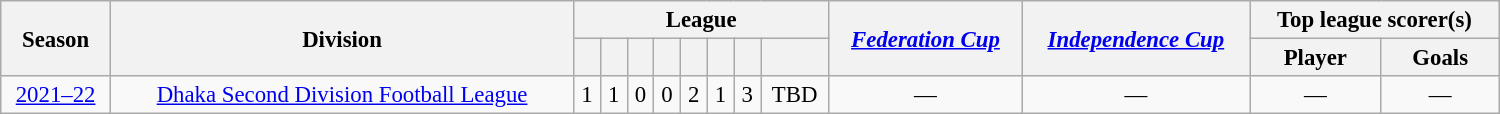<table class="wikitable sortable" style="text-align: center; font-size: 95%; width: 1000px"">
<tr>
<th rowspan="2">Season</th>
<th rowspan="2"><strong>Division</strong></th>
<th colspan="8">League</th>
<th rowspan="2"><em><a href='#'>Federation Cup</a></em></th>
<th rowspan="2"><em><a href='#'>Independence Cup</a></th>
<th colspan="2">Top league scorer(s)</th>
</tr>
<tr>
<th></th>
<th></th>
<th></th>
<th></th>
<th></th>
<th></th>
<th></th>
<th></th>
<th>Player</th>
<th>Goals</th>
</tr>
<tr>
<td><a href='#'>2021–22</a></td>
<td><a href='#'>Dhaka Second Division Football League</a></td>
<td>1</td>
<td>1</td>
<td>0</td>
<td>0</td>
<td>2</td>
<td>1</td>
<td>3</td>
<td>TBD</td>
<td>—</td>
<td>—</td>
<td>—</td>
<td>—</td>
</tr>
</table>
